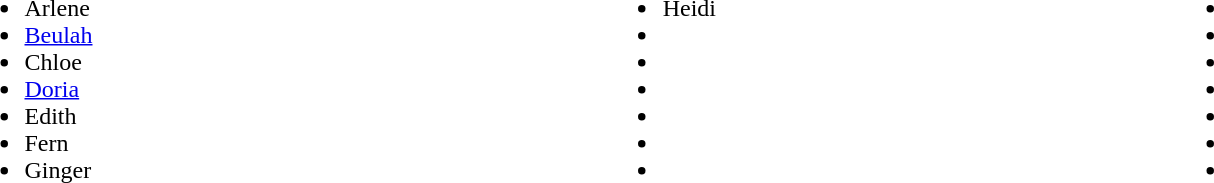<table width=80%>
<tr>
<td><br><ul><li>Arlene</li><li><a href='#'>Beulah</a></li><li>Chloe</li><li><a href='#'>Doria</a></li><li>Edith</li><li>Fern</li><li>Ginger</li></ul></td>
<td><br><ul><li>Heidi</li><li></li><li></li><li></li><li></li><li></li><li></li></ul></td>
<td><br><ul><li></li><li></li><li></li><li></li><li></li><li></li><li></li></ul></td>
</tr>
</table>
